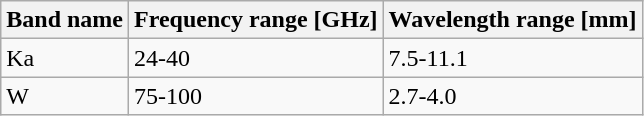<table class="wikitable">
<tr>
<th>Band name</th>
<th>Frequency range [GHz]</th>
<th>Wavelength range [mm]</th>
</tr>
<tr>
<td>Ka</td>
<td>24-40</td>
<td>7.5-11.1</td>
</tr>
<tr>
<td>W</td>
<td>75-100</td>
<td>2.7-4.0</td>
</tr>
</table>
